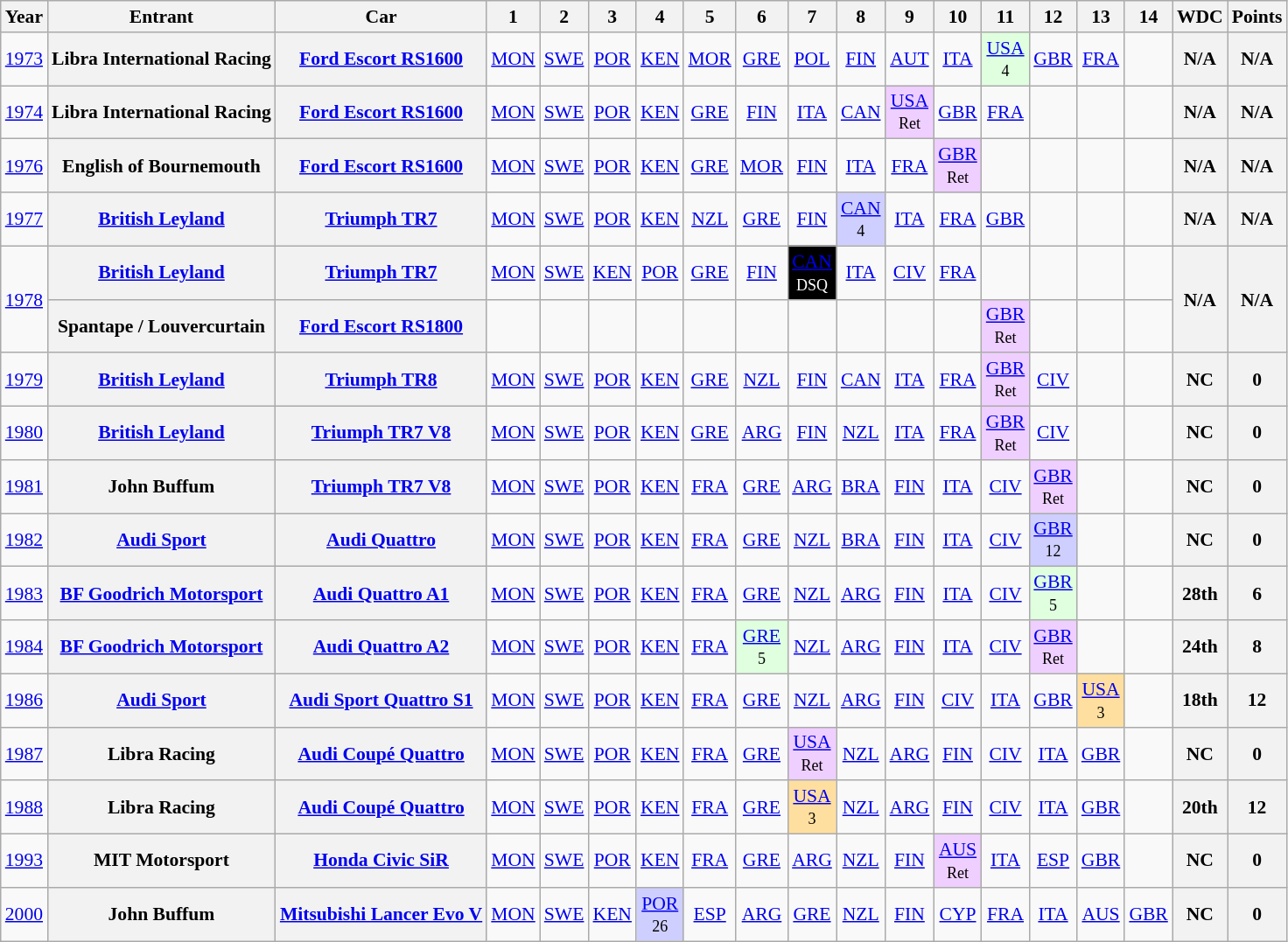<table class="wikitable" style="text-align:center; font-size:90%;">
<tr>
<th>Year</th>
<th>Entrant</th>
<th>Car</th>
<th>1</th>
<th>2</th>
<th>3</th>
<th>4</th>
<th>5</th>
<th>6</th>
<th>7</th>
<th>8</th>
<th>9</th>
<th>10</th>
<th>11</th>
<th>12</th>
<th>13</th>
<th>14</th>
<th>WDC</th>
<th>Points</th>
</tr>
<tr>
<td><a href='#'>1973</a></td>
<th>Libra International Racing</th>
<th><a href='#'>Ford Escort RS1600</a></th>
<td><a href='#'>MON</a></td>
<td><a href='#'>SWE</a></td>
<td><a href='#'>POR</a></td>
<td><a href='#'>KEN</a></td>
<td><a href='#'>MOR</a></td>
<td><a href='#'>GRE</a></td>
<td><a href='#'>POL</a></td>
<td><a href='#'>FIN</a></td>
<td><a href='#'>AUT</a></td>
<td><a href='#'>ITA</a></td>
<td style="background:#DFFFDF;"><a href='#'>USA</a><br><small>4</small></td>
<td><a href='#'>GBR</a></td>
<td><a href='#'>FRA</a></td>
<td></td>
<th>N/A</th>
<th>N/A</th>
</tr>
<tr>
<td><a href='#'>1974</a></td>
<th>Libra International Racing</th>
<th><a href='#'>Ford Escort RS1600</a></th>
<td><a href='#'>MON</a></td>
<td><a href='#'>SWE</a></td>
<td><a href='#'>POR</a></td>
<td><a href='#'>KEN</a></td>
<td><a href='#'>GRE</a></td>
<td><a href='#'>FIN</a></td>
<td><a href='#'>ITA</a></td>
<td><a href='#'>CAN</a></td>
<td style="background:#EFCFFF;"><a href='#'>USA</a><br><small>Ret</small></td>
<td><a href='#'>GBR</a></td>
<td><a href='#'>FRA</a></td>
<td></td>
<td></td>
<td></td>
<th>N/A</th>
<th>N/A</th>
</tr>
<tr>
<td><a href='#'>1976</a></td>
<th>English of Bournemouth</th>
<th><a href='#'>Ford Escort RS1600</a></th>
<td><a href='#'>MON</a></td>
<td><a href='#'>SWE</a></td>
<td><a href='#'>POR</a></td>
<td><a href='#'>KEN</a></td>
<td><a href='#'>GRE</a></td>
<td><a href='#'>MOR</a></td>
<td><a href='#'>FIN</a></td>
<td><a href='#'>ITA</a></td>
<td><a href='#'>FRA</a></td>
<td style="background:#EFCFFF;"><a href='#'>GBR</a><br><small>Ret</small></td>
<td></td>
<td></td>
<td></td>
<td></td>
<th>N/A</th>
<th>N/A</th>
</tr>
<tr>
<td><a href='#'>1977</a></td>
<th><a href='#'>British Leyland</a></th>
<th><a href='#'>Triumph TR7</a></th>
<td><a href='#'>MON</a></td>
<td><a href='#'>SWE</a></td>
<td><a href='#'>POR</a></td>
<td><a href='#'>KEN</a></td>
<td><a href='#'>NZL</a></td>
<td><a href='#'>GRE</a></td>
<td><a href='#'>FIN</a></td>
<td style="background:#CFCFFF;"><a href='#'>CAN</a><br><small>4</small></td>
<td><a href='#'>ITA</a></td>
<td><a href='#'>FRA</a></td>
<td><a href='#'>GBR</a></td>
<td></td>
<td></td>
<td></td>
<th>N/A</th>
<th>N/A</th>
</tr>
<tr>
<td rowspan=2><a href='#'>1978</a></td>
<th><a href='#'>British Leyland</a></th>
<th><a href='#'>Triumph TR7</a></th>
<td><a href='#'>MON</a></td>
<td><a href='#'>SWE</a></td>
<td><a href='#'>KEN</a></td>
<td><a href='#'>POR</a></td>
<td><a href='#'>GRE</a></td>
<td><a href='#'>FIN</a></td>
<td style="background:#000; color:#fff"><a href='#'><span>CAN</span></a><br><small>DSQ</small></td>
<td><a href='#'>ITA</a></td>
<td><a href='#'>CIV</a></td>
<td><a href='#'>FRA</a></td>
<td></td>
<td></td>
<td></td>
<td></td>
<th rowspan=2>N/A</th>
<th rowspan=2>N/A</th>
</tr>
<tr>
<th>Spantape / Louvercurtain</th>
<th><a href='#'>Ford Escort RS1800</a></th>
<td></td>
<td></td>
<td></td>
<td></td>
<td></td>
<td></td>
<td></td>
<td></td>
<td></td>
<td></td>
<td style="background:#EFCFFF;"><a href='#'>GBR</a><br><small>Ret</small></td>
<td></td>
<td></td>
<td></td>
</tr>
<tr>
<td><a href='#'>1979</a></td>
<th><a href='#'>British Leyland</a></th>
<th><a href='#'>Triumph TR8</a></th>
<td><a href='#'>MON</a></td>
<td><a href='#'>SWE</a></td>
<td><a href='#'>POR</a></td>
<td><a href='#'>KEN</a></td>
<td><a href='#'>GRE</a></td>
<td><a href='#'>NZL</a></td>
<td><a href='#'>FIN</a></td>
<td><a href='#'>CAN</a></td>
<td><a href='#'>ITA</a></td>
<td><a href='#'>FRA</a></td>
<td style="background:#EFCFFF;"><a href='#'>GBR</a><br><small>Ret</small></td>
<td><a href='#'>CIV</a></td>
<td></td>
<td></td>
<th>NC</th>
<th>0</th>
</tr>
<tr>
<td><a href='#'>1980</a></td>
<th><a href='#'>British Leyland</a></th>
<th><a href='#'>Triumph TR7 V8</a></th>
<td><a href='#'>MON</a></td>
<td><a href='#'>SWE</a></td>
<td><a href='#'>POR</a></td>
<td><a href='#'>KEN</a></td>
<td><a href='#'>GRE</a></td>
<td><a href='#'>ARG</a></td>
<td><a href='#'>FIN</a></td>
<td><a href='#'>NZL</a></td>
<td><a href='#'>ITA</a></td>
<td><a href='#'>FRA</a></td>
<td style="background:#EFCFFF;"><a href='#'>GBR</a><br><small>Ret</small></td>
<td><a href='#'>CIV</a></td>
<td></td>
<td></td>
<th>NC</th>
<th>0</th>
</tr>
<tr>
<td><a href='#'>1981</a></td>
<th>John Buffum</th>
<th><a href='#'>Triumph TR7 V8</a></th>
<td><a href='#'>MON</a></td>
<td><a href='#'>SWE</a></td>
<td><a href='#'>POR</a></td>
<td><a href='#'>KEN</a></td>
<td><a href='#'>FRA</a></td>
<td><a href='#'>GRE</a></td>
<td><a href='#'>ARG</a></td>
<td><a href='#'>BRA</a></td>
<td><a href='#'>FIN</a></td>
<td><a href='#'>ITA</a></td>
<td><a href='#'>CIV</a></td>
<td style="background:#EFCFFF;"><a href='#'>GBR</a><br><small>Ret</small></td>
<td></td>
<td></td>
<th>NC</th>
<th>0</th>
</tr>
<tr>
<td><a href='#'>1982</a></td>
<th><a href='#'>Audi Sport</a></th>
<th><a href='#'>Audi Quattro</a></th>
<td><a href='#'>MON</a></td>
<td><a href='#'>SWE</a></td>
<td><a href='#'>POR</a></td>
<td><a href='#'>KEN</a></td>
<td><a href='#'>FRA</a></td>
<td><a href='#'>GRE</a></td>
<td><a href='#'>NZL</a></td>
<td><a href='#'>BRA</a></td>
<td><a href='#'>FIN</a></td>
<td><a href='#'>ITA</a></td>
<td><a href='#'>CIV</a></td>
<td style="background:#CFCFFF"><a href='#'>GBR</a><br><small>12</small></td>
<td></td>
<td></td>
<th>NC</th>
<th>0</th>
</tr>
<tr>
<td><a href='#'>1983</a></td>
<th><a href='#'>BF Goodrich Motorsport</a></th>
<th><a href='#'>Audi Quattro A1</a></th>
<td><a href='#'>MON</a></td>
<td><a href='#'>SWE</a></td>
<td><a href='#'>POR</a></td>
<td><a href='#'>KEN</a></td>
<td><a href='#'>FRA</a></td>
<td><a href='#'>GRE</a></td>
<td><a href='#'>NZL</a></td>
<td><a href='#'>ARG</a></td>
<td><a href='#'>FIN</a></td>
<td><a href='#'>ITA</a></td>
<td><a href='#'>CIV</a></td>
<td style="background:#DFFFDF;"><a href='#'>GBR</a><br><small>5</small></td>
<td></td>
<td></td>
<th>28th</th>
<th>6</th>
</tr>
<tr>
<td><a href='#'>1984</a></td>
<th><a href='#'>BF Goodrich Motorsport</a></th>
<th><a href='#'>Audi Quattro A2</a></th>
<td><a href='#'>MON</a></td>
<td><a href='#'>SWE</a></td>
<td><a href='#'>POR</a></td>
<td><a href='#'>KEN</a></td>
<td><a href='#'>FRA</a></td>
<td style="background:#DFFFDF;"><a href='#'>GRE</a><br><small>5</small></td>
<td><a href='#'>NZL</a></td>
<td><a href='#'>ARG</a></td>
<td><a href='#'>FIN</a></td>
<td><a href='#'>ITA</a></td>
<td><a href='#'>CIV</a></td>
<td style="background:#EFCFFF;"><a href='#'>GBR</a><br><small>Ret</small></td>
<td></td>
<td></td>
<th>24th</th>
<th>8</th>
</tr>
<tr>
<td><a href='#'>1986</a></td>
<th><a href='#'>Audi Sport</a></th>
<th><a href='#'>Audi Sport Quattro S1</a></th>
<td><a href='#'>MON</a></td>
<td><a href='#'>SWE</a></td>
<td><a href='#'>POR</a></td>
<td><a href='#'>KEN</a></td>
<td><a href='#'>FRA</a></td>
<td><a href='#'>GRE</a></td>
<td><a href='#'>NZL</a></td>
<td><a href='#'>ARG</a></td>
<td><a href='#'>FIN</a></td>
<td><a href='#'>CIV</a></td>
<td><a href='#'>ITA</a></td>
<td><a href='#'>GBR</a></td>
<td style="background:#FFDF9F;"><a href='#'>USA</a><br><small>3</small></td>
<td></td>
<th>18th</th>
<th>12</th>
</tr>
<tr>
<td><a href='#'>1987</a></td>
<th>Libra Racing</th>
<th><a href='#'>Audi Coupé Quattro</a></th>
<td><a href='#'>MON</a></td>
<td><a href='#'>SWE</a></td>
<td><a href='#'>POR</a></td>
<td><a href='#'>KEN</a></td>
<td><a href='#'>FRA</a></td>
<td><a href='#'>GRE</a></td>
<td style="background:#EFCFFF;"><a href='#'>USA</a><br><small>Ret</small></td>
<td><a href='#'>NZL</a></td>
<td><a href='#'>ARG</a></td>
<td><a href='#'>FIN</a></td>
<td><a href='#'>CIV</a></td>
<td><a href='#'>ITA</a></td>
<td><a href='#'>GBR</a></td>
<td></td>
<th>NC</th>
<th>0</th>
</tr>
<tr>
<td><a href='#'>1988</a></td>
<th>Libra Racing</th>
<th><a href='#'>Audi Coupé Quattro</a></th>
<td><a href='#'>MON</a></td>
<td><a href='#'>SWE</a></td>
<td><a href='#'>POR</a></td>
<td><a href='#'>KEN</a></td>
<td><a href='#'>FRA</a></td>
<td><a href='#'>GRE</a></td>
<td style="background:#FFDF9F;"><a href='#'>USA</a><br><small>3</small></td>
<td><a href='#'>NZL</a></td>
<td><a href='#'>ARG</a></td>
<td><a href='#'>FIN</a></td>
<td><a href='#'>CIV</a></td>
<td><a href='#'>ITA</a></td>
<td><a href='#'>GBR</a></td>
<td></td>
<th>20th</th>
<th>12</th>
</tr>
<tr>
<td><a href='#'>1993</a></td>
<th>MIT Motorsport</th>
<th><a href='#'>Honda Civic SiR</a></th>
<td><a href='#'>MON</a></td>
<td><a href='#'>SWE</a></td>
<td><a href='#'>POR</a></td>
<td><a href='#'>KEN</a></td>
<td><a href='#'>FRA</a></td>
<td><a href='#'>GRE</a></td>
<td><a href='#'>ARG</a></td>
<td><a href='#'>NZL</a></td>
<td><a href='#'>FIN</a></td>
<td style="background:#EFCFFF;"><a href='#'>AUS</a><br><small>Ret</small></td>
<td><a href='#'>ITA</a></td>
<td><a href='#'>ESP</a></td>
<td><a href='#'>GBR</a></td>
<td></td>
<th>NC</th>
<th>0</th>
</tr>
<tr>
<td><a href='#'>2000</a></td>
<th>John Buffum</th>
<th><a href='#'>Mitsubishi Lancer Evo V</a></th>
<td><a href='#'>MON</a></td>
<td><a href='#'>SWE</a></td>
<td><a href='#'>KEN</a></td>
<td style="background:#CFCFFF;"><a href='#'>POR</a><br><small>26</small></td>
<td><a href='#'>ESP</a></td>
<td><a href='#'>ARG</a></td>
<td><a href='#'>GRE</a></td>
<td><a href='#'>NZL</a></td>
<td><a href='#'>FIN</a></td>
<td><a href='#'>CYP</a></td>
<td><a href='#'>FRA</a></td>
<td><a href='#'>ITA</a></td>
<td><a href='#'>AUS</a></td>
<td><a href='#'>GBR</a></td>
<th>NC</th>
<th>0</th>
</tr>
</table>
